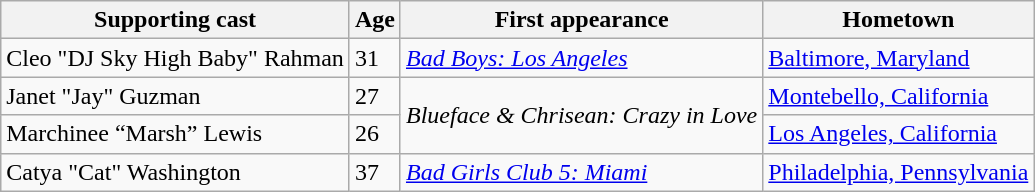<table class="wikitable">
<tr>
<th>Supporting cast</th>
<th>Age</th>
<th>First appearance</th>
<th>Hometown</th>
</tr>
<tr>
<td>Cleo "DJ Sky High Baby" Rahman</td>
<td>31</td>
<td><em><a href='#'>Bad Boys: Los Angeles</a></em></td>
<td><a href='#'>Baltimore, Maryland</a></td>
</tr>
<tr>
<td>Janet "Jay" Guzman</td>
<td>27</td>
<td rowspan="2"><em>Blueface & Chrisean: Crazy in Love</em></td>
<td><a href='#'>Montebello, California</a></td>
</tr>
<tr>
<td>Marchinee “Marsh” Lewis</td>
<td>26</td>
<td><a href='#'>Los Angeles, California</a></td>
</tr>
<tr>
<td>Catya "Cat" Washington</td>
<td>37</td>
<td><em><a href='#'>Bad Girls Club 5: Miami</a></em></td>
<td><a href='#'>Philadelphia, Pennsylvania</a></td>
</tr>
</table>
